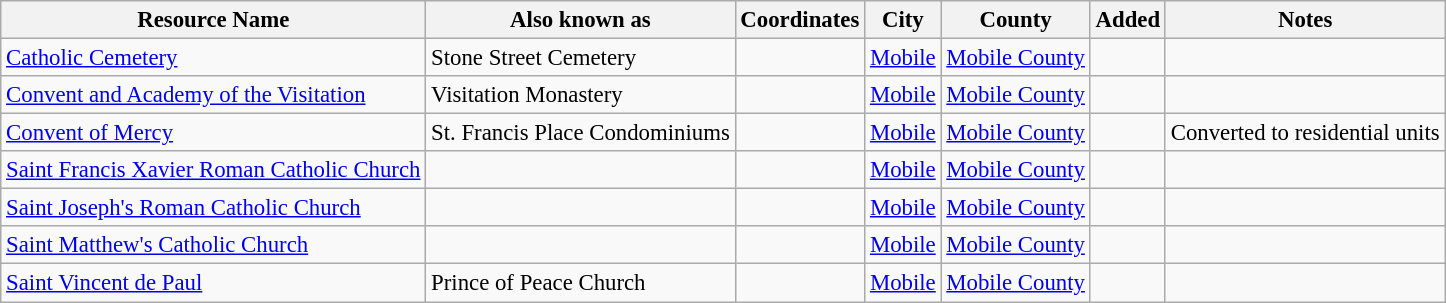<table class="wikitable" style="font-size: 95%;">
<tr>
<th>Resource Name</th>
<th>Also known as</th>
<th>Coordinates</th>
<th>City</th>
<th>County</th>
<th>Added</th>
<th>Notes</th>
</tr>
<tr>
<td><a href='#'>Catholic Cemetery</a></td>
<td>Stone Street Cemetery</td>
<td><small></small></td>
<td><a href='#'>Mobile</a></td>
<td><a href='#'>Mobile County</a></td>
<td></td>
<td></td>
</tr>
<tr>
<td><a href='#'>Convent and Academy of the Visitation</a></td>
<td>Visitation Monastery</td>
<td><small></small></td>
<td><a href='#'>Mobile</a></td>
<td><a href='#'>Mobile County</a></td>
<td></td>
<td></td>
</tr>
<tr>
<td><a href='#'>Convent of Mercy</a></td>
<td>St. Francis Place Condominiums</td>
<td><small></small></td>
<td><a href='#'>Mobile</a></td>
<td><a href='#'>Mobile County</a></td>
<td></td>
<td>Converted to residential units</td>
</tr>
<tr>
<td><a href='#'>Saint Francis Xavier Roman Catholic Church</a></td>
<td></td>
<td><small></small></td>
<td><a href='#'>Mobile</a></td>
<td><a href='#'>Mobile County</a></td>
<td></td>
<td></td>
</tr>
<tr>
<td><a href='#'>Saint Joseph's Roman Catholic Church</a></td>
<td></td>
<td><small></small></td>
<td><a href='#'>Mobile</a></td>
<td><a href='#'>Mobile County</a></td>
<td></td>
<td></td>
</tr>
<tr>
<td><a href='#'>Saint Matthew's Catholic Church</a></td>
<td></td>
<td><small></small></td>
<td><a href='#'>Mobile</a></td>
<td><a href='#'>Mobile County</a></td>
<td></td>
<td></td>
</tr>
<tr>
<td><a href='#'>Saint Vincent de Paul</a></td>
<td>Prince of Peace Church</td>
<td><small></small></td>
<td><a href='#'>Mobile</a></td>
<td><a href='#'>Mobile County</a></td>
<td></td>
<td></td>
</tr>
</table>
